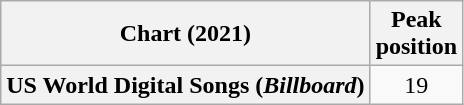<table class="wikitable plainrowheaders" style="text-align:center">
<tr>
<th scope="col">Chart (2021)</th>
<th scope="col">Peak<br>position</th>
</tr>
<tr>
<th scope="row">US World Digital Songs (<em>Billboard</em>)</th>
<td align="center">19</td>
</tr>
</table>
